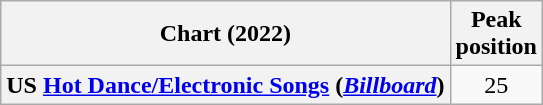<table class="wikitable sortable plainrowheaders" style="text-align:center">
<tr>
<th scope="col">Chart (2022)</th>
<th scope="col">Peak<br>position</th>
</tr>
<tr>
<th scope="row">US <a href='#'>Hot Dance/Electronic Songs</a> (<em><a href='#'>Billboard</a></em>)</th>
<td>25</td>
</tr>
</table>
